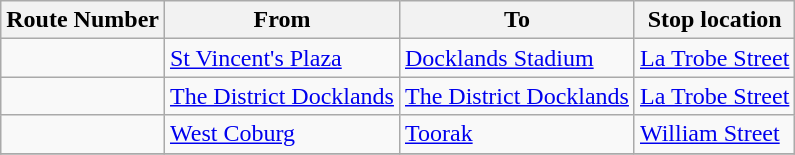<table class="wikitable">
<tr>
<th>Route Number</th>
<th>From</th>
<th>To</th>
<th>Stop location</th>
</tr>
<tr>
<td></td>
<td><a href='#'>St Vincent's Plaza</a></td>
<td><a href='#'>Docklands Stadium</a></td>
<td><a href='#'>La Trobe Street</a></td>
</tr>
<tr>
<td></td>
<td><a href='#'>The District Docklands</a></td>
<td><a href='#'>The District Docklands</a></td>
<td><a href='#'>La Trobe Street</a></td>
</tr>
<tr>
<td></td>
<td><a href='#'>West Coburg</a></td>
<td><a href='#'>Toorak</a></td>
<td><a href='#'>William Street</a></td>
</tr>
<tr>
</tr>
</table>
